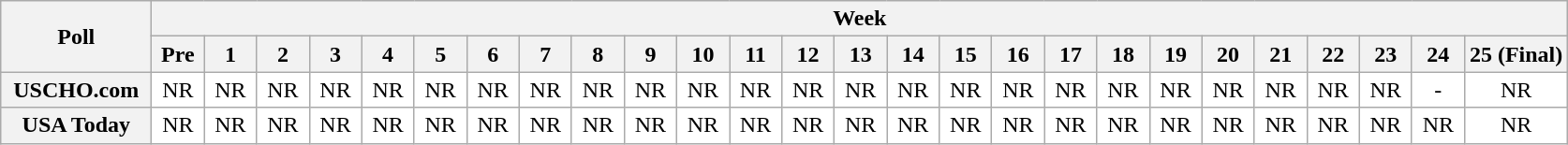<table class="wikitable" style="white-space:nowrap;">
<tr>
<th scope="col" width="100" rowspan="2">Poll</th>
<th colspan="26">Week</th>
</tr>
<tr>
<th scope="col" width="30">Pre</th>
<th scope="col" width="30">1</th>
<th scope="col" width="30">2</th>
<th scope="col" width="30">3</th>
<th scope="col" width="30">4</th>
<th scope="col" width="30">5</th>
<th scope="col" width="30">6</th>
<th scope="col" width="30">7</th>
<th scope="col" width="30">8</th>
<th scope="col" width="30">9</th>
<th scope="col" width="30">10</th>
<th scope="col" width="30">11</th>
<th scope="col" width="30">12</th>
<th scope="col" width="30">13</th>
<th scope="col" width="30">14</th>
<th scope="col" width="30">15</th>
<th scope="col" width="30">16</th>
<th scope="col" width="30">17</th>
<th scope="col" width="30">18</th>
<th scope="col" width="30">19</th>
<th scope="col" width="30">20</th>
<th scope="col" width="30">21</th>
<th scope="col" width="30">22</th>
<th scope="col" width="30">23</th>
<th scope="col" width="30">24</th>
<th scope="col" width="30">25 (Final)</th>
</tr>
<tr style="text-align:center;">
<th>USCHO.com</th>
<td bgcolor=FFFFFF>NR</td>
<td bgcolor=FFFFFF>NR</td>
<td bgcolor=FFFFFF>NR</td>
<td bgcolor=FFFFFF>NR</td>
<td bgcolor=FFFFFF>NR</td>
<td bgcolor=FFFFFF>NR</td>
<td bgcolor=FFFFFF>NR</td>
<td bgcolor=FFFFFF>NR</td>
<td bgcolor=FFFFFF>NR</td>
<td bgcolor=FFFFFF>NR</td>
<td bgcolor=FFFFFF>NR</td>
<td bgcolor=FFFFFF>NR</td>
<td bgcolor=FFFFFF>NR</td>
<td bgcolor=FFFFFF>NR</td>
<td bgcolor=FFFFFF>NR</td>
<td bgcolor=FFFFFF>NR</td>
<td bgcolor=FFFFFF>NR</td>
<td bgcolor=FFFFFF>NR</td>
<td bgcolor=FFFFFF>NR</td>
<td bgcolor=FFFFFF>NR</td>
<td bgcolor=FFFFFF>NR</td>
<td bgcolor=FFFFFF>NR</td>
<td bgcolor=FFFFFF>NR</td>
<td bgcolor=FFFFFF>NR</td>
<td bgcolor=FFFFFF>-</td>
<td bgcolor=FFFFFF>NR</td>
</tr>
<tr style="text-align:center;">
<th>USA Today</th>
<td bgcolor=FFFFFF>NR</td>
<td bgcolor=FFFFFF>NR</td>
<td bgcolor=FFFFFF>NR</td>
<td bgcolor=FFFFFF>NR</td>
<td bgcolor=FFFFFF>NR</td>
<td bgcolor=FFFFFF>NR</td>
<td bgcolor=FFFFFF>NR</td>
<td bgcolor=FFFFFF>NR</td>
<td bgcolor=FFFFFF>NR</td>
<td bgcolor=FFFFFF>NR</td>
<td bgcolor=FFFFFF>NR</td>
<td bgcolor=FFFFFF>NR</td>
<td bgcolor=FFFFFF>NR</td>
<td bgcolor=FFFFFF>NR</td>
<td bgcolor=FFFFFF>NR</td>
<td bgcolor=FFFFFF>NR</td>
<td bgcolor=FFFFFF>NR</td>
<td bgcolor=FFFFFF>NR</td>
<td bgcolor=FFFFFF>NR</td>
<td bgcolor=FFFFFF>NR</td>
<td bgcolor=FFFFFF>NR</td>
<td bgcolor=FFFFFF>NR</td>
<td bgcolor=FFFFFF>NR</td>
<td bgcolor=FFFFFF>NR</td>
<td bgcolor=FFFFFF>NR</td>
<td bgcolor=FFFFFF>NR</td>
</tr>
</table>
